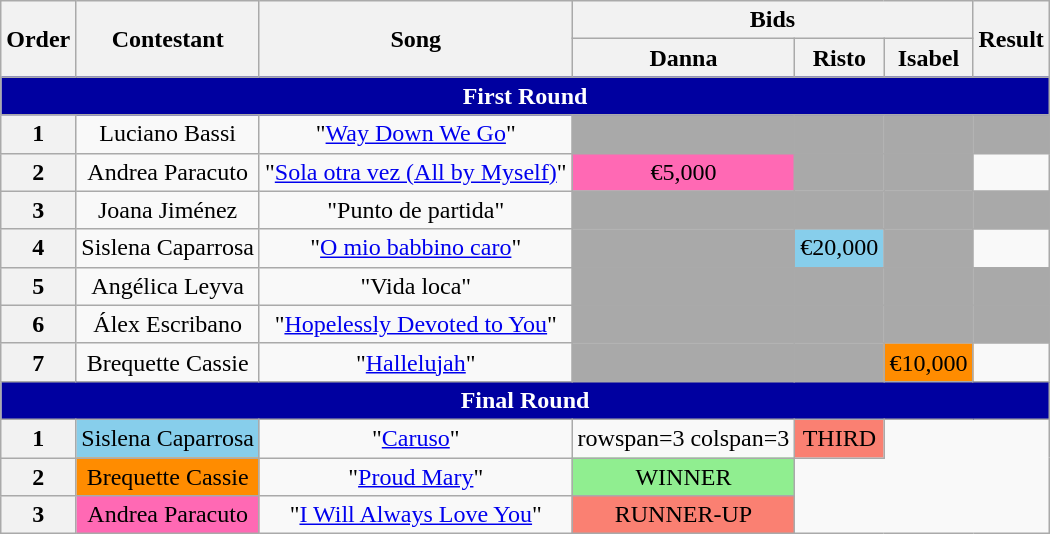<table class=wikitable>
<tr>
<th rowspan=2>Order</th>
<th rowspan=2>Contestant</th>
<th rowspan=2>Song</th>
<th colspan=3>Bids</th>
<th rowspan=2>Result</th>
</tr>
<tr>
<th>Danna</th>
<th>Risto</th>
<th>Isabel</th>
</tr>
<tr>
<th scope="col" colspan="7" style="background:#0000A0; color:white;">First Round</th>
</tr>
<tr align=center>
<th>1</th>
<td>Luciano Bassi</td>
<td>"<a href='#'>Way Down We Go</a>"</td>
<td bgcolor=darkgrey></td>
<td bgcolor=darkgrey></td>
<td bgcolor=darkgrey></td>
<td bgcolor=darkgrey></td>
</tr>
<tr align=center>
<th>2</th>
<td>Andrea Paracuto</td>
<td>"<a href='#'>Sola otra vez (All by Myself)</a>"</td>
<td bgcolor=#ff69b4>€5,000</td>
<td bgcolor=darkgrey></td>
<td bgcolor=darkgrey></td>
<td></td>
</tr>
<tr align=center>
<th>3</th>
<td>Joana Jiménez</td>
<td>"Punto de partida"</td>
<td bgcolor=darkgrey></td>
<td bgcolor=darkgrey></td>
<td bgcolor=darkgrey></td>
<td bgcolor=darkgrey></td>
</tr>
<tr align=center>
<th>4</th>
<td>Sislena Caparrosa</td>
<td>"<a href='#'>O mio babbino caro</a>"</td>
<td bgcolor=darkgrey></td>
<td bgcolor=SkyBlue>€20,000</td>
<td bgcolor=darkgrey></td>
<td></td>
</tr>
<tr align=center>
<th>5</th>
<td>Angélica Leyva</td>
<td>"Vida loca"</td>
<td bgcolor=darkgrey></td>
<td bgcolor=darkgrey></td>
<td bgcolor=darkgrey></td>
<td bgcolor=darkgrey></td>
</tr>
<tr align=center>
<th>6</th>
<td>Álex Escribano</td>
<td>"<a href='#'>Hopelessly Devoted to You</a>"</td>
<td bgcolor=darkgrey></td>
<td bgcolor=darkgrey></td>
<td bgcolor=darkgrey></td>
<td bgcolor=darkgrey></td>
</tr>
<tr align=center>
<th>7</th>
<td>Brequette Cassie</td>
<td>"<a href='#'>Hallelujah</a>"</td>
<td bgcolor=darkgrey></td>
<td bgcolor=darkgrey></td>
<td bgcolor=DarkOrange>€10,000</td>
<td></td>
</tr>
<tr>
<th scope="col" colspan="7" style="background:#0000A0; color:white;">Final Round</th>
</tr>
<tr align=center>
<th>1</th>
<td bgcolor=SkyBlue>Sislena Caparrosa</td>
<td>"<a href='#'>Caruso</a>"</td>
<td>rowspan=3 colspan=3 </td>
<td bgcolor=salmon>THIRD</td>
</tr>
<tr align=center>
<th>2</th>
<td bgcolor=DarkOrange>Brequette Cassie</td>
<td>"<a href='#'>Proud Mary</a>"</td>
<td bgcolor=lightgreen>WINNER</td>
</tr>
<tr align=center>
<th>3</th>
<td bgcolor=#ff69b4>Andrea Paracuto</td>
<td>"<a href='#'>I Will Always Love You</a>"</td>
<td bgcolor=salmon>RUNNER-UP</td>
</tr>
</table>
